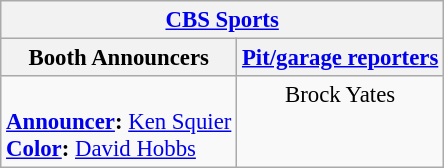<table class="wikitable" style="font-size: 95%;">
<tr>
<th colspan=2><a href='#'>CBS Sports</a></th>
</tr>
<tr>
<th>Booth Announcers</th>
<th><a href='#'>Pit/garage reporters</a></th>
</tr>
<tr>
<td valign="top"><br><strong><a href='#'>Announcer</a>:</strong> <a href='#'>Ken Squier</a><br>
<strong><a href='#'>Color</a>:</strong> <a href='#'>David Hobbs</a><br></td>
<td align="center" valign="top">Brock Yates</td>
</tr>
</table>
